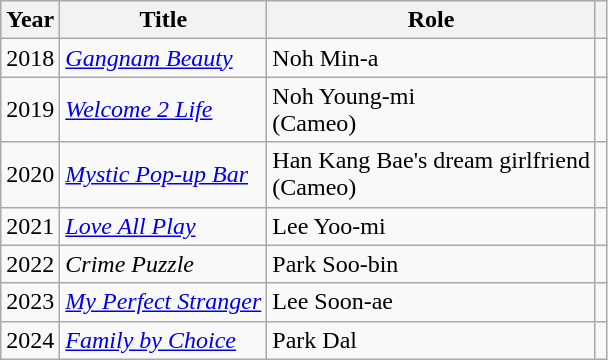<table class="wikitable">
<tr>
<th>Year</th>
<th>Title</th>
<th>Role</th>
<th></th>
</tr>
<tr>
<td>2018</td>
<td><em><a href='#'>Gangnam Beauty</a></em></td>
<td>Noh Min-a</td>
<td></td>
</tr>
<tr>
<td>2019</td>
<td><em><a href='#'>Welcome 2 Life</a></em></td>
<td>Noh Young-mi<br>(Cameo)</td>
<td></td>
</tr>
<tr>
<td>2020</td>
<td><em><a href='#'>Mystic Pop-up Bar</a></em></td>
<td>Han Kang Bae's dream girlfriend<br>(Cameo)</td>
<td></td>
</tr>
<tr>
<td>2021</td>
<td><em><a href='#'>Love All Play</a></em></td>
<td>Lee Yoo-mi</td>
<td></td>
</tr>
<tr>
<td>2022</td>
<td><em>Crime Puzzle</em></td>
<td>Park Soo-bin</td>
<td></td>
</tr>
<tr>
<td>2023</td>
<td><em><a href='#'>My Perfect Stranger</a></em></td>
<td>Lee Soon-ae</td>
<td></td>
</tr>
<tr>
<td>2024</td>
<td><em><a href='#'>Family by Choice</a></em></td>
<td>Park Dal</td>
<td></td>
</tr>
</table>
